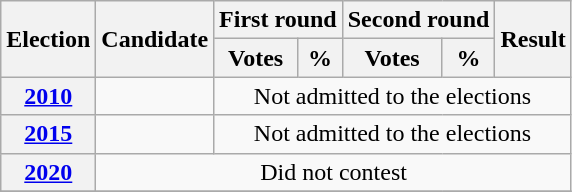<table class=wikitable style=text-align:center>
<tr>
<th rowspan="2"><strong>Election</strong></th>
<th rowspan="2">Candidate</th>
<th colspan="2" scope="col">First round</th>
<th colspan="2">Second round</th>
<th rowspan="2">Result</th>
</tr>
<tr>
<th><strong>Votes</strong></th>
<th><strong>%</strong></th>
<th><strong>Votes</strong></th>
<th><strong>%</strong></th>
</tr>
<tr>
<th><a href='#'>2010</a></th>
<td></td>
<td colspan=5>Not admitted to the elections</td>
</tr>
<tr>
<th><a href='#'>2015</a></th>
<td></td>
<td colspan=5>Not admitted to the elections</td>
</tr>
<tr>
<th><a href='#'>2020</a></th>
<td colspan=6>Did not contest</td>
</tr>
<tr>
</tr>
</table>
